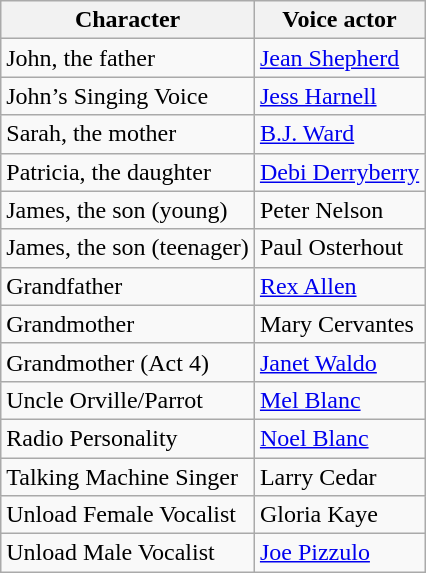<table class="wikitable">
<tr>
<th>Character</th>
<th>Voice actor<br></th>
</tr>
<tr>
<td>John, the father</td>
<td><a href='#'>Jean Shepherd</a></td>
</tr>
<tr>
<td>John’s Singing Voice</td>
<td><a href='#'>Jess Harnell</a></td>
</tr>
<tr>
<td>Sarah, the mother</td>
<td><a href='#'>B.J. Ward</a></td>
</tr>
<tr>
<td>Patricia, the daughter</td>
<td><a href='#'>Debi Derryberry</a></td>
</tr>
<tr>
<td>James, the son (young)</td>
<td>Peter Nelson</td>
</tr>
<tr>
<td>James, the son (teenager)</td>
<td>Paul Osterhout</td>
</tr>
<tr>
<td>Grandfather</td>
<td><a href='#'>Rex Allen</a></td>
</tr>
<tr>
<td>Grandmother</td>
<td>Mary Cervantes</td>
</tr>
<tr>
<td>Grandmother (Act 4)</td>
<td><a href='#'>Janet Waldo</a></td>
</tr>
<tr>
<td>Uncle Orville/Parrot</td>
<td><a href='#'>Mel Blanc</a></td>
</tr>
<tr>
<td>Radio Personality</td>
<td><a href='#'>Noel Blanc</a></td>
</tr>
<tr>
<td>Talking Machine Singer</td>
<td>Larry Cedar</td>
</tr>
<tr>
<td>Unload Female Vocalist</td>
<td>Gloria Kaye</td>
</tr>
<tr>
<td>Unload Male Vocalist</td>
<td><a href='#'>Joe Pizzulo</a></td>
</tr>
</table>
